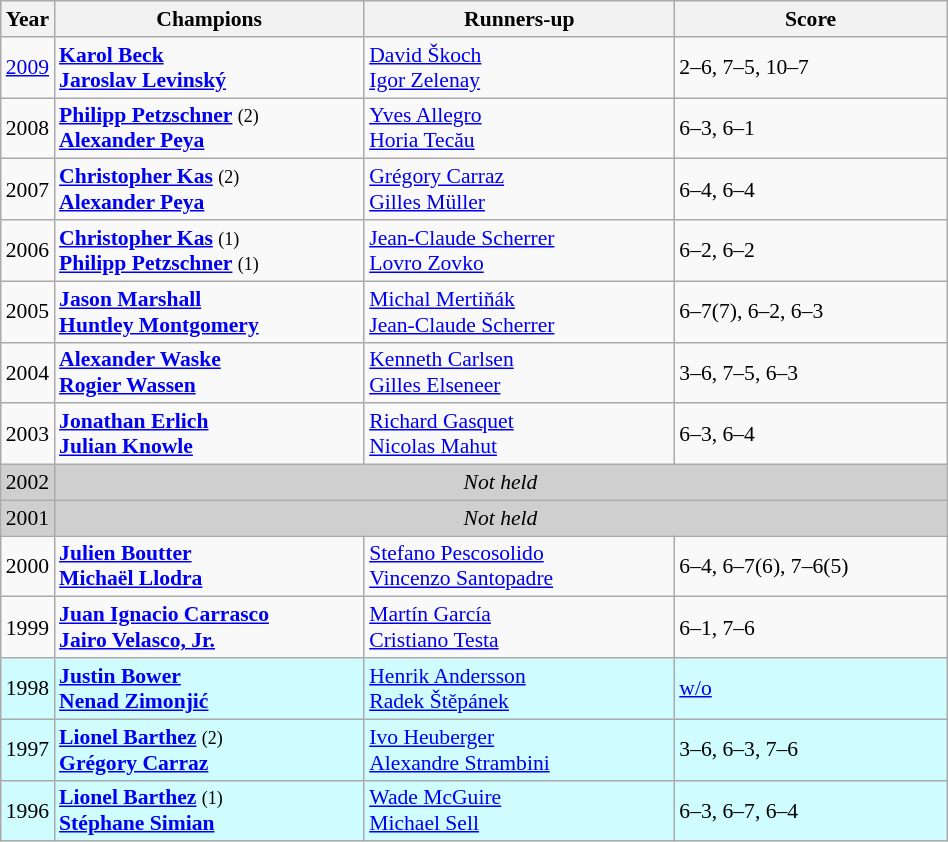<table class="wikitable" style="font-size:90%">
<tr>
<th>Year</th>
<th width="200">Champions</th>
<th width="200">Runners-up</th>
<th width="175">Score</th>
</tr>
<tr>
<td><a href='#'>2009</a></td>
<td> <strong><a href='#'>Karol Beck</a></strong> <br>  <strong><a href='#'>Jaroslav Levinský</a></strong></td>
<td> <a href='#'>David Škoch</a> <br>  <a href='#'>Igor Zelenay</a></td>
<td>2–6, 7–5, 10–7</td>
</tr>
<tr>
<td>2008</td>
<td> <strong><a href='#'>Philipp Petzschner</a></strong> <small>(2)</small><br>  <strong><a href='#'>Alexander Peya</a></strong></td>
<td> <a href='#'>Yves Allegro</a> <br>  <a href='#'>Horia Tecău</a></td>
<td>6–3, 6–1</td>
</tr>
<tr>
<td>2007</td>
<td> <strong><a href='#'>Christopher Kas</a></strong> <small>(2)</small><br>  <strong><a href='#'>Alexander Peya</a></strong></td>
<td> <a href='#'>Grégory Carraz</a> <br>  <a href='#'>Gilles Müller</a></td>
<td>6–4, 6–4</td>
</tr>
<tr>
<td>2006</td>
<td> <strong><a href='#'>Christopher Kas</a></strong> <small>(1)</small><br>  <strong><a href='#'>Philipp Petzschner</a></strong> <small>(1)</small></td>
<td> <a href='#'>Jean-Claude Scherrer</a> <br>  <a href='#'>Lovro Zovko</a></td>
<td>6–2, 6–2</td>
</tr>
<tr>
<td>2005</td>
<td> <strong><a href='#'>Jason Marshall</a></strong> <br>  <strong><a href='#'>Huntley Montgomery</a></strong></td>
<td> <a href='#'>Michal Mertiňák</a> <br>  <a href='#'>Jean-Claude Scherrer</a></td>
<td>6–7(7), 6–2, 6–3</td>
</tr>
<tr>
<td>2004</td>
<td> <strong><a href='#'>Alexander Waske</a></strong> <br>  <strong><a href='#'>Rogier Wassen</a></strong></td>
<td> <a href='#'>Kenneth Carlsen</a> <br>  <a href='#'>Gilles Elseneer</a></td>
<td>3–6, 7–5, 6–3</td>
</tr>
<tr>
<td>2003</td>
<td> <strong><a href='#'>Jonathan Erlich</a></strong> <br>  <strong><a href='#'>Julian Knowle</a></strong></td>
<td> <a href='#'>Richard Gasquet</a> <br>  <a href='#'>Nicolas Mahut</a></td>
<td>6–3, 6–4</td>
</tr>
<tr>
<td style="background:#cfcfcf">2002</td>
<td colspan=3 align=center style="background:#cfcfcf"><em>Not held</em></td>
</tr>
<tr>
<td style="background:#cfcfcf">2001</td>
<td colspan=3 align=center style="background:#cfcfcf"><em>Not held</em></td>
</tr>
<tr>
<td>2000</td>
<td> <strong><a href='#'>Julien Boutter</a></strong> <br>  <strong><a href='#'>Michaël Llodra</a></strong></td>
<td> <a href='#'>Stefano Pescosolido</a> <br>  <a href='#'>Vincenzo Santopadre</a></td>
<td>6–4, 6–7(6), 7–6(5)</td>
</tr>
<tr>
<td>1999</td>
<td> <strong><a href='#'>Juan Ignacio Carrasco</a></strong> <br>  <strong><a href='#'>Jairo Velasco, Jr.</a></strong></td>
<td> <a href='#'>Martín García</a> <br>  <a href='#'>Cristiano Testa</a></td>
<td>6–1, 7–6</td>
</tr>
<tr>
<td bgcolor="CFFCFF">1998</td>
<td bgcolor="CFFCFF"> <strong><a href='#'>Justin Bower</a></strong> <br>  <strong><a href='#'>Nenad Zimonjić</a></strong></td>
<td bgcolor="CFFCFF"> <a href='#'>Henrik Andersson</a> <br>  <a href='#'>Radek Štěpánek</a></td>
<td bgcolor="CFFCFF"><a href='#'>w/o</a></td>
</tr>
<tr>
<td bgcolor="CFFCFF">1997</td>
<td bgcolor="CFFCFF"> <strong><a href='#'>Lionel Barthez</a></strong> <small>(2)</small><br>  <strong><a href='#'>Grégory Carraz</a></strong></td>
<td bgcolor="CFFCFF"> <a href='#'>Ivo Heuberger</a> <br>  <a href='#'>Alexandre Strambini</a></td>
<td bgcolor="CFFCFF">3–6, 6–3, 7–6</td>
</tr>
<tr>
<td bgcolor="CFFCFF">1996</td>
<td bgcolor="CFFCFF"> <strong><a href='#'>Lionel Barthez</a></strong> <small>(1)</small><br>  <strong><a href='#'>Stéphane Simian</a></strong></td>
<td bgcolor="CFFCFF"> <a href='#'>Wade McGuire</a> <br>  <a href='#'>Michael Sell</a></td>
<td bgcolor="CFFCFF">6–3, 6–7, 6–4</td>
</tr>
</table>
